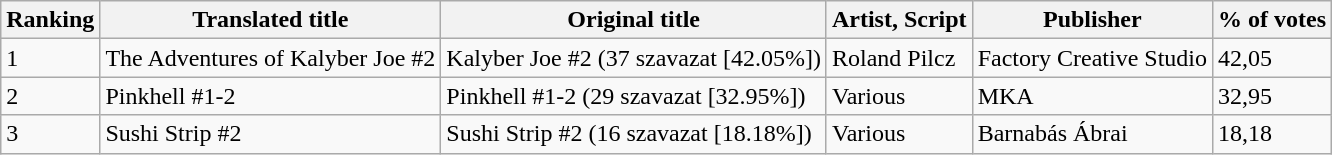<table | class="wikitable">
<tr valign="top">
<th><strong>Ranking</strong></th>
<th><strong>Translated title</strong></th>
<th><strong>Original title</strong></th>
<th><strong>Artist, Script</strong></th>
<th><strong>Publisher</strong></th>
<th><strong>% of votes</strong></th>
</tr>
<tr>
<td>1</td>
<td>The Adventures of Kalyber Joe #2</td>
<td>Kalyber Joe #2 (37 szavazat [42.05%])</td>
<td>Roland Pilcz</td>
<td>Factory Creative Studio</td>
<td>42,05</td>
</tr>
<tr>
<td>2</td>
<td>Pinkhell #1-2</td>
<td>Pinkhell #1-2 (29 szavazat [32.95%])</td>
<td>Various</td>
<td>MKA</td>
<td>32,95</td>
</tr>
<tr>
<td>3</td>
<td>Sushi Strip #2</td>
<td>Sushi Strip #2 (16 szavazat [18.18%])</td>
<td>Various</td>
<td>Barnabás Ábrai</td>
<td>18,18</td>
</tr>
</table>
